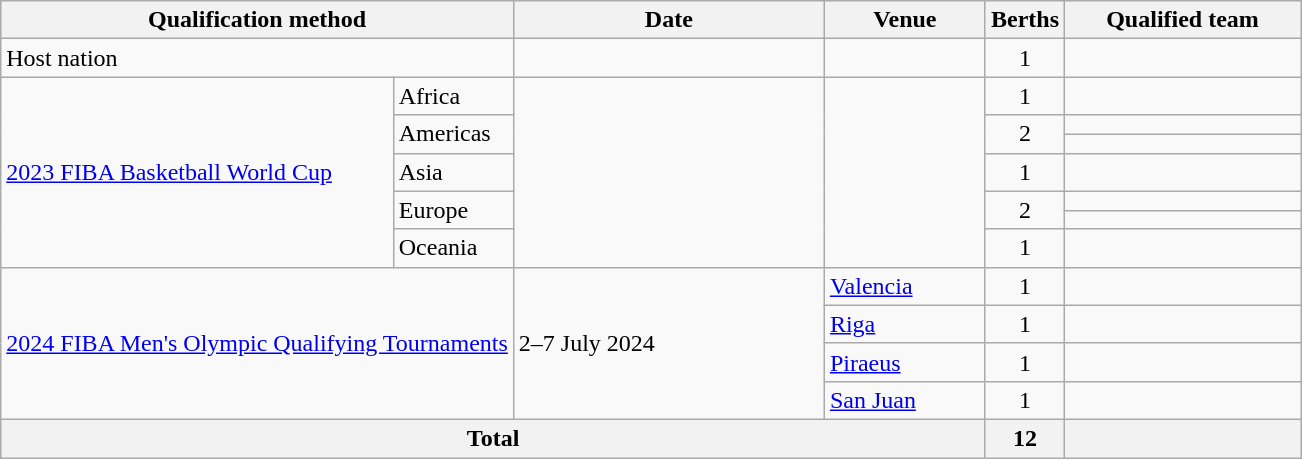<table class="wikitable">
<tr>
<th colspan="2" width=150>Qualification method</th>
<th width=200>Date</th>
<th width=100>Venue</th>
<th>Berths</th>
<th width=150>Qualified team</th>
</tr>
<tr>
<td colspan="2">Host nation</td>
<td></td>
<td></td>
<td style="text-align:center;">1</td>
<td></td>
</tr>
<tr>
<td rowspan="7"><a href='#'>2023 FIBA Basketball World Cup</a></td>
<td>Africa</td>
<td rowspan="7"></td>
<td rowspan="7"><br><br></td>
<td style="text-align:center;">1</td>
<td></td>
</tr>
<tr>
<td rowspan="2">Americas</td>
<td rowspan="2" style="text-align:center;">2</td>
<td></td>
</tr>
<tr>
<td></td>
</tr>
<tr>
<td>Asia</td>
<td style="text-align:center;">1</td>
<td></td>
</tr>
<tr>
<td rowspan="2">Europe</td>
<td rowspan="2" style="text-align:center;">2</td>
<td></td>
</tr>
<tr>
<td></td>
</tr>
<tr>
<td>Oceania</td>
<td style="text-align:center;">1</td>
<td></td>
</tr>
<tr>
<td colspan="2" rowspan="4"><a href='#'>2024 FIBA Men's Olympic Qualifying Tournaments</a></td>
<td rowspan="4">2–7 July 2024</td>
<td> <a href='#'>Valencia</a></td>
<td style="text-align:center;">1</td>
<td></td>
</tr>
<tr>
<td> <a href='#'>Riga</a></td>
<td style="text-align:center;">1</td>
<td></td>
</tr>
<tr>
<td> <a href='#'>Piraeus</a></td>
<td style="text-align:center;">1</td>
<td></td>
</tr>
<tr>
<td> <a href='#'>San Juan</a></td>
<td style="text-align:center;">1</td>
<td></td>
</tr>
<tr>
<th colspan="4">Total</th>
<th>12</th>
<th></th>
</tr>
</table>
